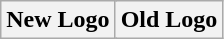<table class="wikitable" width="auto">
<tr>
<th colspan = "2">New Logo <br></th>
<th colspan = "2">Old Logo <br> </th>
</tr>
</table>
